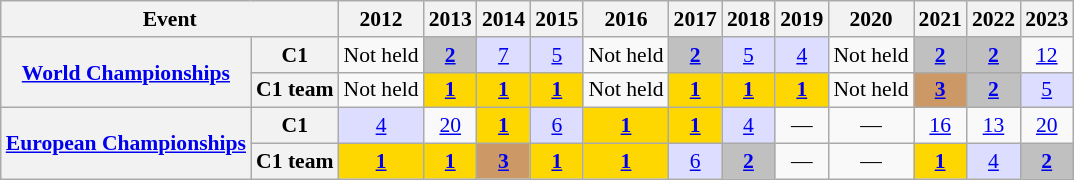<table class="wikitable plainrowheaders" style=font-size:90%>
<tr>
<th scope="col" colspan=2>Event</th>
<th scope="col">2012</th>
<th scope="col">2013</th>
<th scope="col">2014</th>
<th scope="col">2015</th>
<th scope="col">2016</th>
<th scope="col">2017</th>
<th scope="col">2018</th>
<th scope="col">2019</th>
<th scope="col">2020</th>
<th scope="col">2021</th>
<th scope="col">2022</th>
<th scope="col">2023</th>
</tr>
<tr style="text-align:center;">
<th scope="row" rowspan=2><a href='#'>World Championships</a></th>
<th scope="row">C1</th>
<td>Not held</td>
<td style="background:silver;"><a href='#'><strong>2</strong></a></td>
<td style="background:#ddf;"><a href='#'>7</a></td>
<td style="background:#ddf;"><a href='#'>5</a></td>
<td>Not held</td>
<td style="background:silver;"><a href='#'><strong>2</strong></a></td>
<td style="background:#ddf;"><a href='#'>5</a></td>
<td style="background:#ddf;"><a href='#'>4</a></td>
<td>Not held</td>
<td style="background:silver;"><a href='#'><strong>2</strong></a></td>
<td style="background:silver;"><a href='#'><strong>2</strong></a></td>
<td><a href='#'>12</a></td>
</tr>
<tr style="text-align:center;">
<th scope="row">C1 team</th>
<td>Not held</td>
<td style="background:gold;"><a href='#'><strong>1</strong></a></td>
<td style="background:gold;"><a href='#'><strong>1</strong></a></td>
<td style="background:gold;"><a href='#'><strong>1</strong></a></td>
<td>Not held</td>
<td style="background:gold;"><a href='#'><strong>1</strong></a></td>
<td style="background:gold;"><a href='#'><strong>1</strong></a></td>
<td style="background:gold;"><a href='#'><strong>1</strong></a></td>
<td>Not held</td>
<td style="background:#cc9966;"><a href='#'><strong>3</strong></a></td>
<td style="background:silver;"><a href='#'><strong>2</strong></a></td>
<td style="background:#ddf;"><a href='#'>5</a></td>
</tr>
<tr style="text-align:center;">
<th scope="row" rowspan=2><a href='#'>European Championships</a></th>
<th scope="row">C1</th>
<td style="background:#ddf;"><a href='#'>4</a></td>
<td><a href='#'>20</a></td>
<td style="background:gold;"><a href='#'><strong>1</strong></a></td>
<td style="background:#ddf;"><a href='#'>6</a></td>
<td style="background:gold;"><a href='#'><strong>1</strong></a></td>
<td style="background:gold;"><a href='#'><strong>1</strong></a></td>
<td style="background:#ddf;"><a href='#'>4</a></td>
<td>—</td>
<td>—</td>
<td><a href='#'>16</a></td>
<td><a href='#'>13</a></td>
<td><a href='#'>20</a></td>
</tr>
<tr style="text-align:center;">
<th scope="row">C1 team</th>
<td style="background:gold;"><a href='#'><strong>1</strong></a></td>
<td style="background:gold;"><a href='#'><strong>1</strong></a></td>
<td style="background:#cc9966;"><a href='#'><strong>3</strong></a></td>
<td style="background:gold;"><a href='#'><strong>1</strong></a></td>
<td style="background:gold;"><a href='#'><strong>1</strong></a></td>
<td style="background:#ddf;"><a href='#'>6</a></td>
<td style="background:silver;"><a href='#'><strong>2</strong></a></td>
<td>—</td>
<td>—</td>
<td style="background:gold;"><a href='#'><strong>1</strong></a></td>
<td style="background:#ddf;"><a href='#'>4</a></td>
<td style="background:silver;"><a href='#'><strong>2</strong></a></td>
</tr>
</table>
